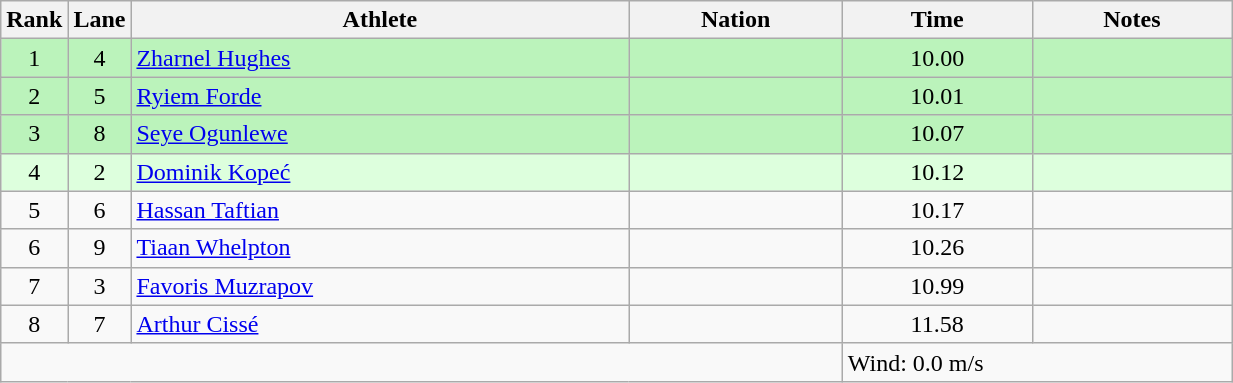<table class="wikitable sortable" style="text-align:center;width: 65%;">
<tr>
<th scope="col" style="width: 10px;">Rank</th>
<th scope="col" style="width: 10px;">Lane</th>
<th scope="col">Athlete</th>
<th scope="col">Nation</th>
<th scope="col">Time</th>
<th scope="col">Notes</th>
</tr>
<tr bgcolor=bbf3bb>
<td>1</td>
<td>4</td>
<td align=left><a href='#'>Zharnel Hughes</a></td>
<td align=left></td>
<td>10.00</td>
<td></td>
</tr>
<tr bgcolor=bbf3bb>
<td>2</td>
<td>5</td>
<td align=left><a href='#'>Ryiem Forde</a></td>
<td align=left></td>
<td>10.01</td>
<td></td>
</tr>
<tr bgcolor=bbf3bb>
<td>3</td>
<td>8</td>
<td align=left><a href='#'>Seye Ogunlewe</a></td>
<td align=left></td>
<td>10.07</td>
<td></td>
</tr>
<tr bgcolor=ddffdd>
<td>4</td>
<td>2</td>
<td align=left><a href='#'>Dominik Kopeć</a></td>
<td align=left></td>
<td>10.12</td>
<td></td>
</tr>
<tr>
<td>5</td>
<td>6</td>
<td align=left><a href='#'>Hassan Taftian</a></td>
<td align=left></td>
<td>10.17</td>
<td></td>
</tr>
<tr>
<td>6</td>
<td>9</td>
<td align=left><a href='#'>Tiaan Whelpton</a></td>
<td align=left></td>
<td>10.26</td>
<td></td>
</tr>
<tr>
<td>7</td>
<td>3</td>
<td align=left><a href='#'>Favoris Muzrapov</a></td>
<td align=left></td>
<td>10.99</td>
<td></td>
</tr>
<tr>
<td>8</td>
<td>7</td>
<td align=left><a href='#'>Arthur Cissé</a></td>
<td align=left></td>
<td>11.58</td>
<td></td>
</tr>
<tr class="sortbottom">
<td colspan="4"></td>
<td colspan="2" style="text-align:left;">Wind: 0.0 m/s</td>
</tr>
</table>
